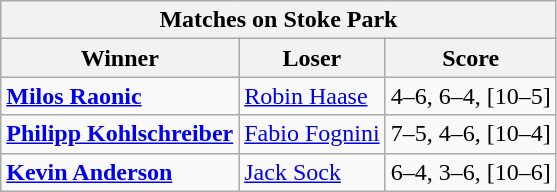<table class="wikitable">
<tr>
<th colspan=3>Matches on Stoke Park</th>
</tr>
<tr>
<th>Winner</th>
<th>Loser</th>
<th>Score</th>
</tr>
<tr>
<td><strong> <a href='#'>Milos Raonic</a></strong></td>
<td> <a href='#'>Robin Haase</a></td>
<td>4–6, 6–4, [10–5]</td>
</tr>
<tr>
<td><strong> <a href='#'>Philipp Kohlschreiber</a></strong></td>
<td> <a href='#'>Fabio Fognini</a></td>
<td>7–5, 4–6, [10–4]</td>
</tr>
<tr>
<td><strong> <a href='#'>Kevin Anderson</a></strong></td>
<td> <a href='#'>Jack Sock</a></td>
<td>6–4, 3–6, [10–6]</td>
</tr>
</table>
